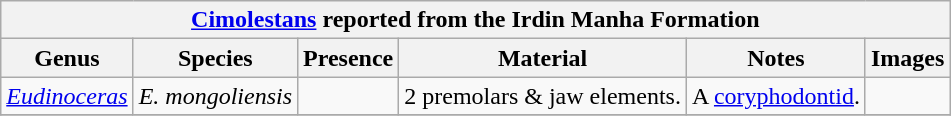<table class="wikitable" align="center">
<tr>
<th colspan="6" align="center"><strong><a href='#'>Cimolestans</a> reported from the Irdin Manha Formation</strong></th>
</tr>
<tr>
<th>Genus</th>
<th>Species</th>
<th>Presence</th>
<th><strong>Material</strong></th>
<th>Notes</th>
<th>Images</th>
</tr>
<tr>
<td><em><a href='#'>Eudinoceras</a></em></td>
<td><em>E. mongoliensis</em></td>
<td></td>
<td>2 premolars & jaw elements.</td>
<td>A <a href='#'>coryphodontid</a>.</td>
<td></td>
</tr>
<tr>
</tr>
</table>
